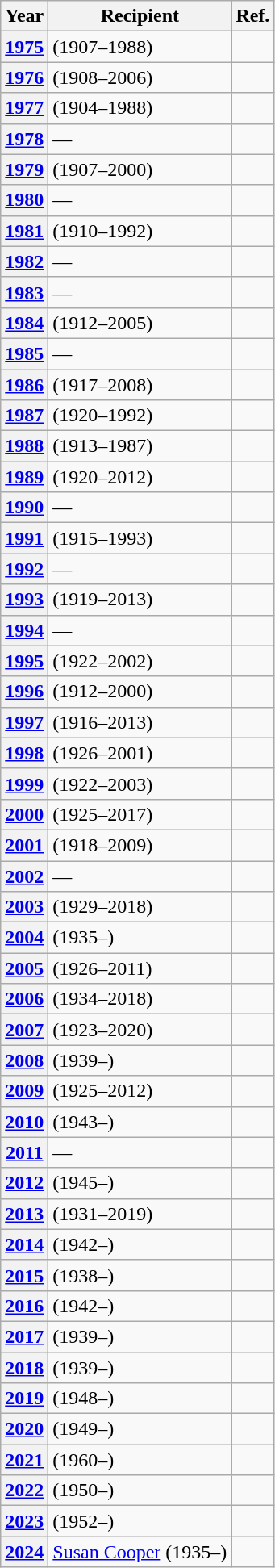<table class="wikitable sortable mw-collapsible">
<tr>
<th>Year</th>
<th>Recipient</th>
<th>Ref.</th>
</tr>
<tr>
<th><a href='#'>1975</a></th>
<td> (1907–1988)</td>
<td></td>
</tr>
<tr>
<th><a href='#'>1976</a></th>
<td> (1908–2006)</td>
<td></td>
</tr>
<tr>
<th><a href='#'>1977</a></th>
<td> (1904–1988)</td>
<td></td>
</tr>
<tr>
<th><a href='#'>1978</a></th>
<td>—</td>
<td></td>
</tr>
<tr>
<th><a href='#'>1979</a></th>
<td> (1907–2000)</td>
<td></td>
</tr>
<tr>
<th><a href='#'>1980</a></th>
<td>—</td>
<td></td>
</tr>
<tr>
<th><a href='#'>1981</a></th>
<td> (1910–1992)</td>
<td></td>
</tr>
<tr>
<th><a href='#'>1982</a></th>
<td>—</td>
<td></td>
</tr>
<tr>
<th><a href='#'>1983</a></th>
<td>—</td>
<td></td>
</tr>
<tr>
<th><a href='#'>1984</a></th>
<td> (1912–2005)</td>
<td></td>
</tr>
<tr>
<th><a href='#'>1985</a></th>
<td>—</td>
<td></td>
</tr>
<tr>
<th><a href='#'>1986</a></th>
<td> (1917–2008)</td>
<td></td>
</tr>
<tr>
<th><a href='#'>1987</a></th>
<td> (1920–1992)</td>
<td></td>
</tr>
<tr>
<th><a href='#'>1988</a></th>
<td> (1913–1987)</td>
<td></td>
</tr>
<tr>
<th><a href='#'>1989</a></th>
<td> (1920–2012)</td>
<td></td>
</tr>
<tr>
<th><a href='#'>1990</a></th>
<td>—</td>
<td></td>
</tr>
<tr>
<th><a href='#'>1991</a></th>
<td> (1915–1993)</td>
<td></td>
</tr>
<tr>
<th><a href='#'>1992</a></th>
<td>—</td>
<td></td>
</tr>
<tr>
<th><a href='#'>1993</a></th>
<td> (1919–2013)</td>
<td></td>
</tr>
<tr>
<th><a href='#'>1994</a></th>
<td>—</td>
<td></td>
</tr>
<tr>
<th><a href='#'>1995</a></th>
<td> (1922–2002)</td>
<td></td>
</tr>
<tr>
<th><a href='#'>1996</a></th>
<td> (1912–2000)</td>
<td></td>
</tr>
<tr>
<th><a href='#'>1997</a></th>
<td> (1916–2013)</td>
<td></td>
</tr>
<tr>
<th><a href='#'>1998</a></th>
<td> (1926–2001)</td>
<td></td>
</tr>
<tr>
<th><a href='#'>1999</a></th>
<td> (1922–2003)</td>
<td></td>
</tr>
<tr>
<th><a href='#'>2000</a></th>
<td> (1925–2017)</td>
<td></td>
</tr>
<tr>
<th><a href='#'>2001</a></th>
<td> (1918–2009)</td>
<td></td>
</tr>
<tr>
<th><a href='#'>2002</a></th>
<td>—</td>
<td></td>
</tr>
<tr>
<th><a href='#'>2003</a></th>
<td> (1929–2018)</td>
<td></td>
</tr>
<tr>
<th><a href='#'>2004</a></th>
<td> (1935–)</td>
<td></td>
</tr>
<tr>
<th><a href='#'>2005</a></th>
<td> (1926–2011)</td>
<td></td>
</tr>
<tr>
<th><a href='#'>2006</a></th>
<td> (1934–2018)</td>
<td></td>
</tr>
<tr>
<th><a href='#'>2007</a></th>
<td> (1923–2020)</td>
<td></td>
</tr>
<tr>
<th><a href='#'>2008</a></th>
<td> (1939–)</td>
<td></td>
</tr>
<tr>
<th><a href='#'>2009</a></th>
<td> (1925–2012)</td>
<td></td>
</tr>
<tr>
<th><a href='#'>2010</a></th>
<td> (1943–)</td>
<td></td>
</tr>
<tr>
<th><a href='#'>2011</a></th>
<td>—</td>
<td></td>
</tr>
<tr>
<th><a href='#'>2012</a></th>
<td> (1945–)</td>
<td></td>
</tr>
<tr>
<th><a href='#'>2013</a></th>
<td> (1931–2019)</td>
<td></td>
</tr>
<tr>
<th><a href='#'>2014</a></th>
<td> (1942–)</td>
<td></td>
</tr>
<tr>
<th><a href='#'>2015</a></th>
<td> (1938–)</td>
<td></td>
</tr>
<tr>
<th><a href='#'>2016</a></th>
<td> (1942–)</td>
<td></td>
</tr>
<tr>
<th><a href='#'>2017</a></th>
<td> (1939–)</td>
<td></td>
</tr>
<tr>
<th><a href='#'>2018</a></th>
<td> (1939–)</td>
<td></td>
</tr>
<tr>
<th><a href='#'>2019</a></th>
<td> (1948–)</td>
<td></td>
</tr>
<tr>
<th><a href='#'>2020</a></th>
<td> (1949–)</td>
<td></td>
</tr>
<tr>
<th><a href='#'>2021</a></th>
<td> (1960–)</td>
<td></td>
</tr>
<tr>
<th><a href='#'>2022</a></th>
<td> (1950–)</td>
<td></td>
</tr>
<tr>
<th><a href='#'>2023</a></th>
<td> (1952–)</td>
<td></td>
</tr>
<tr>
<th><a href='#'>2024</a></th>
<td><a href='#'>Susan Cooper</a> (1935–)</td>
<td></td>
</tr>
</table>
